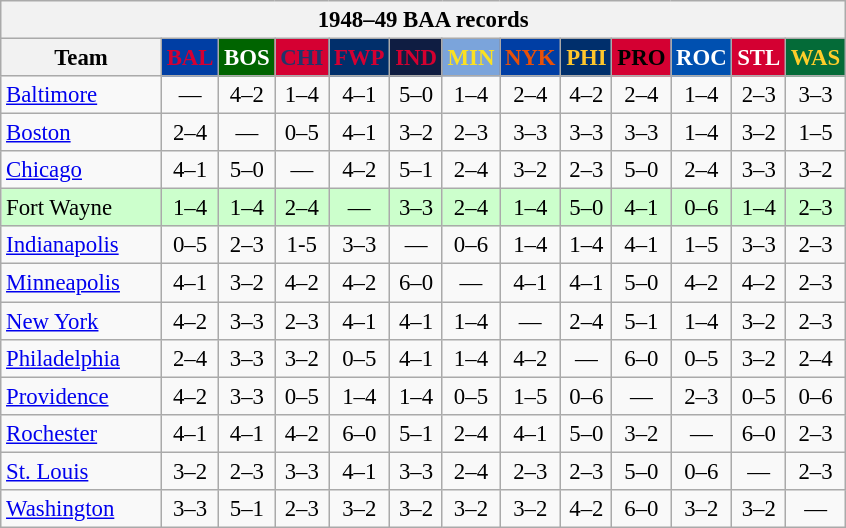<table class="wikitable" style="font-size:95%; text-align:center;">
<tr>
<th colspan=14>1948–49 BAA records</th>
</tr>
<tr>
<th width=100>Team</th>
<th style="background:#003EA4;color:#D30032;width=35">BAL</th>
<th style="background:#006400;color:#FFFFFF;width=35">BOS</th>
<th style="background:#D50032;color:#22356A;width=35">CHI</th>
<th style="background:#012F6B;color:#D40032;width=35">FWP</th>
<th style="background:#0F1D42;color:#D40030;width=35">IND</th>
<th style="background:#7BA4DB;color:#FBE122;width=35">MIN</th>
<th style="background:#003EA4;color:#E85109;width=35">NYK</th>
<th style="background:#002F6C;color:#FFC72C;width=35">PHI</th>
<th style="background:#D40032;color:#000000;width=35">PRO</th>
<th style="background:#0050B0;color:#FFFFFF;width=35">ROC</th>
<th style="background:#D40032;color:#FFFFFF;width=35">STL</th>
<th style="background:#046B38;color:#FECD2A;width=35">WAS</th>
</tr>
<tr>
<td style="text-align:left;"><a href='#'>Baltimore</a></td>
<td>—</td>
<td>4–2</td>
<td>1–4</td>
<td>4–1</td>
<td>5–0</td>
<td>1–4</td>
<td>2–4</td>
<td>4–2</td>
<td>2–4</td>
<td>1–4</td>
<td>2–3</td>
<td>3–3</td>
</tr>
<tr>
<td style="text-align:left;"><a href='#'>Boston</a></td>
<td>2–4</td>
<td>—</td>
<td>0–5</td>
<td>4–1</td>
<td>3–2</td>
<td>2–3</td>
<td>3–3</td>
<td>3–3</td>
<td>3–3</td>
<td>1–4</td>
<td>3–2</td>
<td>1–5</td>
</tr>
<tr>
<td style="text-align:left;"><a href='#'>Chicago</a></td>
<td>4–1</td>
<td>5–0</td>
<td>—</td>
<td>4–2</td>
<td>5–1</td>
<td>2–4</td>
<td>3–2</td>
<td>2–3</td>
<td>5–0</td>
<td>2–4</td>
<td>3–3</td>
<td>3–2</td>
</tr>
<tr style="background-color:#CCFFCC">
<td style="text-align:left;">Fort Wayne</td>
<td>1–4</td>
<td>1–4</td>
<td>2–4</td>
<td>—</td>
<td>3–3</td>
<td>2–4</td>
<td>1–4</td>
<td>5–0</td>
<td>4–1</td>
<td>0–6</td>
<td>1–4</td>
<td>2–3</td>
</tr>
<tr>
<td style="text-align:left;"><a href='#'>Indianapolis</a></td>
<td>0–5</td>
<td>2–3</td>
<td>1-5</td>
<td>3–3</td>
<td>—</td>
<td>0–6</td>
<td>1–4</td>
<td>1–4</td>
<td>4–1</td>
<td>1–5</td>
<td>3–3</td>
<td>2–3</td>
</tr>
<tr>
<td style="text-align:left;"><a href='#'>Minneapolis</a></td>
<td>4–1</td>
<td>3–2</td>
<td>4–2</td>
<td>4–2</td>
<td>6–0</td>
<td>—</td>
<td>4–1</td>
<td>4–1</td>
<td>5–0</td>
<td>4–2</td>
<td>4–2</td>
<td>2–3</td>
</tr>
<tr>
<td style="text-align:left;"><a href='#'>New York</a></td>
<td>4–2</td>
<td>3–3</td>
<td>2–3</td>
<td>4–1</td>
<td>4–1</td>
<td>1–4</td>
<td>—</td>
<td>2–4</td>
<td>5–1</td>
<td>1–4</td>
<td>3–2</td>
<td>2–3</td>
</tr>
<tr>
<td style="text-align:left;"><a href='#'>Philadelphia</a></td>
<td>2–4</td>
<td>3–3</td>
<td>3–2</td>
<td>0–5</td>
<td>4–1</td>
<td>1–4</td>
<td>4–2</td>
<td>—</td>
<td>6–0</td>
<td>0–5</td>
<td>3–2</td>
<td>2–4</td>
</tr>
<tr>
<td style="text-align:left;"><a href='#'>Providence</a></td>
<td>4–2</td>
<td>3–3</td>
<td>0–5</td>
<td>1–4</td>
<td>1–4</td>
<td>0–5</td>
<td>1–5</td>
<td>0–6</td>
<td>—</td>
<td>2–3</td>
<td>0–5</td>
<td>0–6</td>
</tr>
<tr>
<td style="text-align:left;"><a href='#'>Rochester</a></td>
<td>4–1</td>
<td>4–1</td>
<td>4–2</td>
<td>6–0</td>
<td>5–1</td>
<td>2–4</td>
<td>4–1</td>
<td>5–0</td>
<td>3–2</td>
<td>—</td>
<td>6–0</td>
<td>2–3</td>
</tr>
<tr>
<td style="text-align:left;"><a href='#'>St. Louis</a></td>
<td>3–2</td>
<td>2–3</td>
<td>3–3</td>
<td>4–1</td>
<td>3–3</td>
<td>2–4</td>
<td>2–3</td>
<td>2–3</td>
<td>5–0</td>
<td>0–6</td>
<td>—</td>
<td>2–3</td>
</tr>
<tr>
<td style="text-align:left;"><a href='#'>Washington</a></td>
<td>3–3</td>
<td>5–1</td>
<td>2–3</td>
<td>3–2</td>
<td>3–2</td>
<td>3–2</td>
<td>3–2</td>
<td>4–2</td>
<td>6–0</td>
<td>3–2</td>
<td>3–2</td>
<td>—</td>
</tr>
</table>
